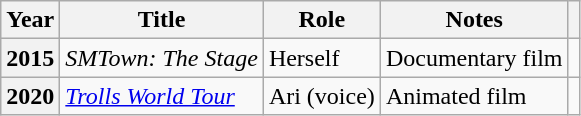<table class="wikitable plainrowheaders sortable">
<tr>
<th scope="col">Year</th>
<th scope="col">Title</th>
<th scope="col">Role</th>
<th scope="col">Notes</th>
<th scope="col" class="unsortable"></th>
</tr>
<tr>
<th scope="row">2015</th>
<td><em>SMTown: The Stage</em></td>
<td>Herself</td>
<td>Documentary film</td>
<td style="text-align:center"></td>
</tr>
<tr>
<th scope="row">2020</th>
<td><em><a href='#'>Trolls World Tour</a></em></td>
<td>Ari (voice)</td>
<td>Animated film</td>
<td style="text-align:center"></td>
</tr>
</table>
